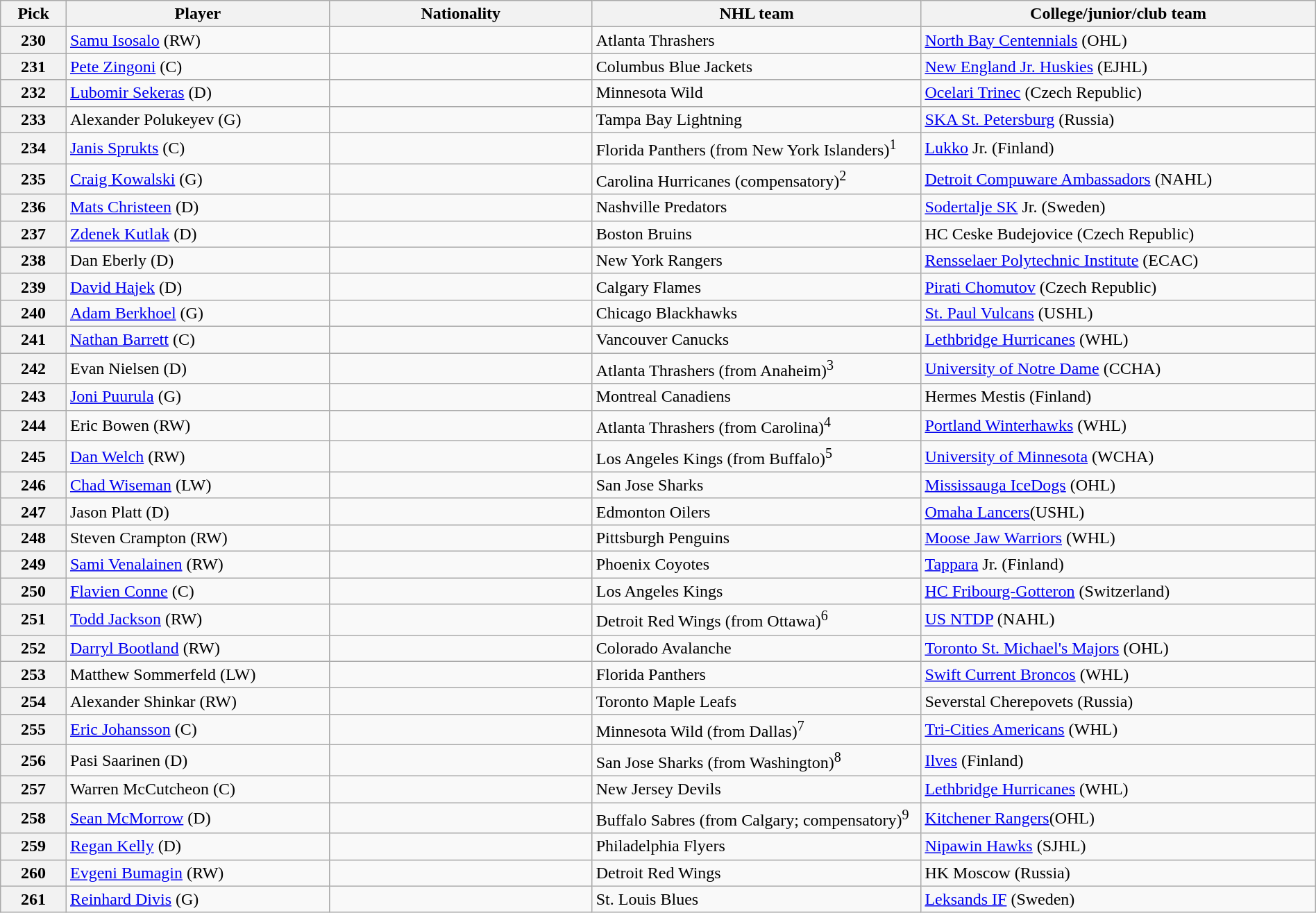<table class="wikitable" style="width: 100%">
<tr>
<th bgcolor="#DDDDFF" width="5%">Pick</th>
<th bgcolor="#DDDDFF" width="20%">Player</th>
<th bgcolor="#DDDDFF" width="20%">Nationality</th>
<th bgcolor="#DDDDFF" width="25%">NHL team</th>
<th bgcolor="#DDDDFF" width="30%">College/junior/club team</th>
</tr>
<tr>
<th>230</th>
<td><a href='#'>Samu Isosalo</a> (RW)</td>
<td></td>
<td>Atlanta Thrashers</td>
<td><a href='#'>North Bay Centennials</a> (OHL)</td>
</tr>
<tr>
<th>231</th>
<td><a href='#'>Pete Zingoni</a> (C)</td>
<td></td>
<td>Columbus Blue Jackets</td>
<td><a href='#'>New England Jr. Huskies</a> (EJHL)</td>
</tr>
<tr>
<th>232</th>
<td><a href='#'>Lubomir Sekeras</a> (D)</td>
<td></td>
<td>Minnesota Wild</td>
<td><a href='#'>Ocelari Trinec</a> (Czech Republic)</td>
</tr>
<tr>
<th>233</th>
<td>Alexander Polukeyev (G)</td>
<td></td>
<td>Tampa Bay Lightning</td>
<td><a href='#'>SKA St. Petersburg</a> (Russia)</td>
</tr>
<tr>
<th>234</th>
<td><a href='#'>Janis Sprukts</a> (C)</td>
<td></td>
<td>Florida Panthers (from New York Islanders)<sup>1</sup></td>
<td><a href='#'>Lukko</a> Jr. (Finland)</td>
</tr>
<tr>
<th>235</th>
<td><a href='#'>Craig Kowalski</a> (G)</td>
<td></td>
<td>Carolina Hurricanes (compensatory)<sup>2</sup></td>
<td><a href='#'>Detroit Compuware Ambassadors</a> (NAHL)</td>
</tr>
<tr>
<th>236</th>
<td><a href='#'>Mats Christeen</a> (D)</td>
<td></td>
<td>Nashville Predators</td>
<td><a href='#'>Sodertalje SK</a> Jr. (Sweden)</td>
</tr>
<tr>
<th>237</th>
<td><a href='#'>Zdenek Kutlak</a> (D)</td>
<td></td>
<td>Boston Bruins</td>
<td>HC Ceske Budejovice (Czech Republic)</td>
</tr>
<tr>
<th>238</th>
<td>Dan Eberly (D)</td>
<td></td>
<td>New York Rangers</td>
<td><a href='#'>Rensselaer Polytechnic Institute</a> (ECAC)</td>
</tr>
<tr>
<th>239</th>
<td><a href='#'>David Hajek</a> (D)</td>
<td></td>
<td>Calgary Flames</td>
<td><a href='#'>Pirati Chomutov</a> (Czech Republic)</td>
</tr>
<tr>
<th>240</th>
<td><a href='#'>Adam Berkhoel</a> (G)</td>
<td></td>
<td>Chicago Blackhawks</td>
<td><a href='#'>St. Paul Vulcans</a> (USHL)</td>
</tr>
<tr>
<th>241</th>
<td><a href='#'>Nathan Barrett</a> (C)</td>
<td></td>
<td>Vancouver Canucks</td>
<td><a href='#'>Lethbridge Hurricanes</a> (WHL)</td>
</tr>
<tr>
<th>242</th>
<td>Evan Nielsen (D)</td>
<td></td>
<td>Atlanta Thrashers (from Anaheim)<sup>3</sup></td>
<td><a href='#'>University of Notre Dame</a> (CCHA)</td>
</tr>
<tr>
<th>243</th>
<td><a href='#'>Joni Puurula</a> (G)</td>
<td></td>
<td>Montreal Canadiens</td>
<td>Hermes Mestis (Finland)</td>
</tr>
<tr>
<th>244</th>
<td>Eric Bowen (RW)</td>
<td></td>
<td>Atlanta Thrashers (from Carolina)<sup>4</sup></td>
<td><a href='#'>Portland Winterhawks</a> (WHL)</td>
</tr>
<tr>
<th>245</th>
<td><a href='#'>Dan Welch</a> (RW)</td>
<td></td>
<td>Los Angeles Kings (from Buffalo)<sup>5</sup></td>
<td><a href='#'>University of Minnesota</a> (WCHA)</td>
</tr>
<tr>
<th>246</th>
<td><a href='#'>Chad Wiseman</a> (LW)</td>
<td></td>
<td>San Jose Sharks</td>
<td><a href='#'>Mississauga IceDogs</a> (OHL)</td>
</tr>
<tr>
<th>247</th>
<td>Jason Platt (D)</td>
<td></td>
<td>Edmonton Oilers</td>
<td><a href='#'>Omaha Lancers</a>(USHL)</td>
</tr>
<tr>
<th>248</th>
<td>Steven Crampton (RW)</td>
<td></td>
<td>Pittsburgh Penguins</td>
<td><a href='#'>Moose Jaw Warriors</a> (WHL)</td>
</tr>
<tr>
<th>249</th>
<td><a href='#'>Sami Venalainen</a> (RW)</td>
<td></td>
<td>Phoenix Coyotes</td>
<td><a href='#'>Tappara</a> Jr. (Finland)</td>
</tr>
<tr>
<th>250</th>
<td><a href='#'>Flavien Conne</a> (C)</td>
<td></td>
<td>Los Angeles Kings</td>
<td><a href='#'>HC Fribourg-Gotteron</a> (Switzerland)</td>
</tr>
<tr>
<th>251</th>
<td><a href='#'>Todd Jackson</a> (RW)</td>
<td></td>
<td>Detroit Red Wings (from Ottawa)<sup>6</sup></td>
<td><a href='#'>US NTDP</a> (NAHL)</td>
</tr>
<tr>
<th>252</th>
<td><a href='#'>Darryl Bootland</a> (RW)</td>
<td></td>
<td>Colorado Avalanche</td>
<td><a href='#'>Toronto St. Michael's Majors</a> (OHL)</td>
</tr>
<tr>
<th>253</th>
<td>Matthew Sommerfeld (LW)</td>
<td></td>
<td>Florida Panthers</td>
<td><a href='#'>Swift Current Broncos</a> (WHL)</td>
</tr>
<tr>
<th>254</th>
<td>Alexander Shinkar (RW)</td>
<td></td>
<td>Toronto Maple Leafs</td>
<td>Severstal Cherepovets (Russia)</td>
</tr>
<tr>
<th>255</th>
<td><a href='#'>Eric Johansson</a> (C)</td>
<td></td>
<td>Minnesota Wild (from Dallas)<sup>7</sup></td>
<td><a href='#'>Tri-Cities Americans</a> (WHL)</td>
</tr>
<tr>
<th>256</th>
<td>Pasi Saarinen (D)</td>
<td></td>
<td>San Jose Sharks (from Washington)<sup>8</sup></td>
<td><a href='#'>Ilves</a> (Finland)</td>
</tr>
<tr>
<th>257</th>
<td>Warren McCutcheon (C)</td>
<td></td>
<td>New Jersey Devils</td>
<td><a href='#'>Lethbridge Hurricanes</a> (WHL)</td>
</tr>
<tr>
<th>258</th>
<td><a href='#'>Sean McMorrow</a> (D)</td>
<td></td>
<td>Buffalo Sabres (from Calgary; compensatory)<sup>9</sup></td>
<td><a href='#'>Kitchener Rangers</a>(OHL)</td>
</tr>
<tr>
<th>259</th>
<td><a href='#'>Regan Kelly</a> (D)</td>
<td></td>
<td>Philadelphia Flyers</td>
<td><a href='#'>Nipawin Hawks</a> (SJHL)</td>
</tr>
<tr>
<th>260</th>
<td><a href='#'>Evgeni Bumagin</a> (RW)</td>
<td></td>
<td>Detroit Red Wings</td>
<td>HK Moscow (Russia)</td>
</tr>
<tr>
<th>261</th>
<td><a href='#'>Reinhard Divis</a> (G)</td>
<td></td>
<td>St. Louis Blues</td>
<td><a href='#'>Leksands IF</a> (Sweden)</td>
</tr>
</table>
